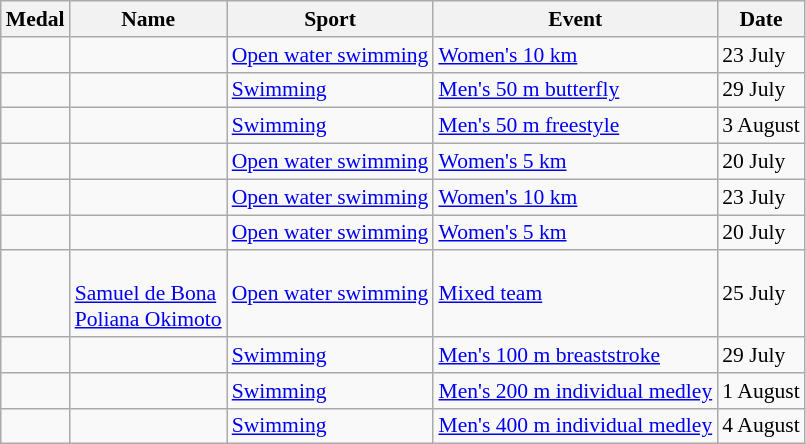<table class="wikitable sortable" style="font-size:90%">
<tr>
<th>Medal</th>
<th>Name</th>
<th>Sport</th>
<th>Event</th>
<th>Date</th>
</tr>
<tr>
<td></td>
<td></td>
<td><a href='#'>Open water swimming</a></td>
<td><a href='#'>Women's 10 km</a></td>
<td>23 July</td>
</tr>
<tr>
<td></td>
<td></td>
<td><a href='#'>Swimming</a></td>
<td><a href='#'>Men's 50 m butterfly</a></td>
<td>29 July</td>
</tr>
<tr>
<td></td>
<td></td>
<td><a href='#'>Swimming</a></td>
<td><a href='#'>Men's 50 m freestyle</a></td>
<td>3 August</td>
</tr>
<tr>
<td></td>
<td></td>
<td><a href='#'>Open water swimming</a></td>
<td><a href='#'>Women's 5 km</a></td>
<td>20 July</td>
</tr>
<tr>
<td></td>
<td></td>
<td><a href='#'>Open water swimming</a></td>
<td><a href='#'>Women's 10 km</a></td>
<td>23 July</td>
</tr>
<tr>
<td></td>
<td></td>
<td><a href='#'>Open water swimming</a></td>
<td><a href='#'>Women's 5 km</a></td>
<td>20 July</td>
</tr>
<tr>
<td></td>
<td><br><a href='#'>Samuel de Bona</a><br><a href='#'>Poliana Okimoto</a></td>
<td><a href='#'>Open water swimming</a></td>
<td><a href='#'>Mixed team</a></td>
<td>25 July</td>
</tr>
<tr>
<td></td>
<td></td>
<td><a href='#'>Swimming</a></td>
<td><a href='#'>Men's 100 m breaststroke</a></td>
<td>29 July</td>
</tr>
<tr>
<td></td>
<td></td>
<td><a href='#'>Swimming</a></td>
<td><a href='#'>Men's 200 m individual medley</a></td>
<td>1 August</td>
</tr>
<tr>
<td></td>
<td></td>
<td><a href='#'>Swimming</a></td>
<td><a href='#'>Men's 400 m individual medley</a></td>
<td>4 August</td>
</tr>
</table>
